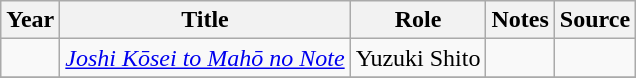<table class="wikitable sortable plainrowheaders">
<tr>
<th>Year</th>
<th class="unsortable">Title</th>
<th class="unsortable">Role</th>
<th class="unsortable">Notes</th>
<th class="unsortable">Source</th>
</tr>
<tr>
<td></td>
<td><em><a href='#'>Joshi Kōsei to Mahō no Note</a></em></td>
<td>Yuzuki Shito</td>
<td></td>
<td></td>
</tr>
<tr>
</tr>
</table>
